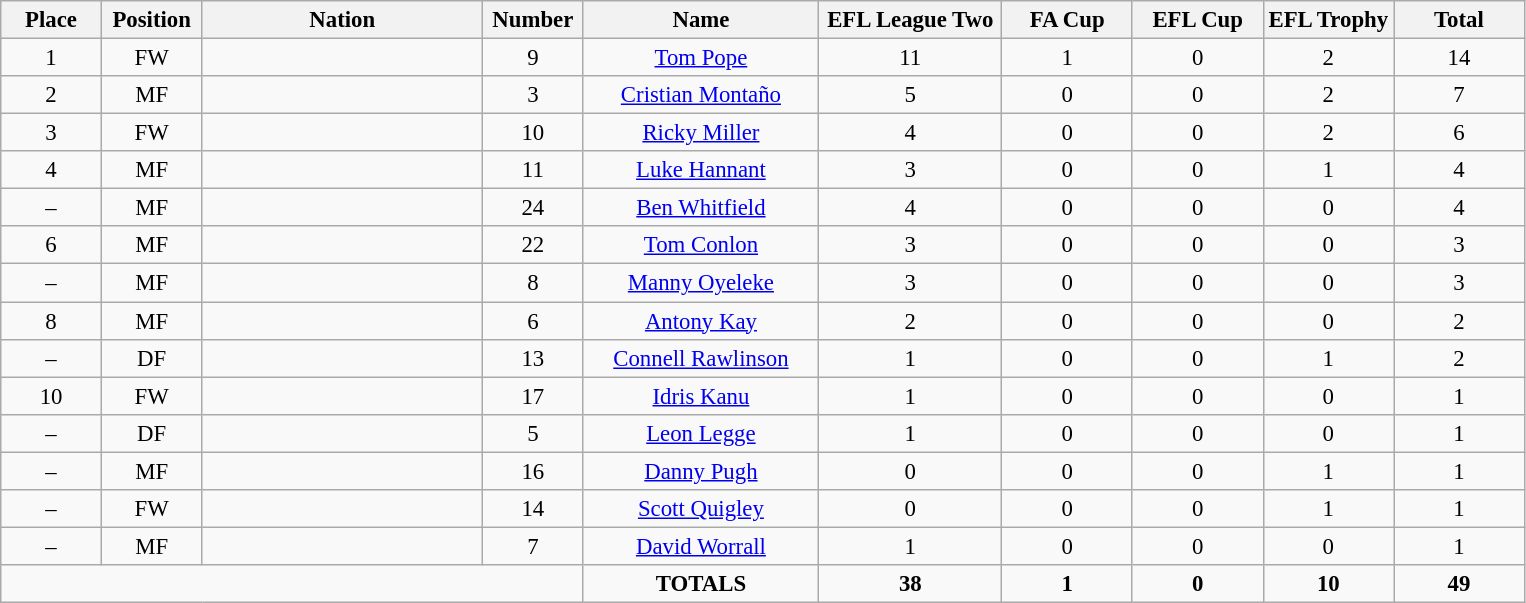<table class="wikitable" style="font-size: 95%; text-align: center;">
<tr>
<th width=60>Place</th>
<th width=60>Position</th>
<th width=180>Nation</th>
<th width=60>Number</th>
<th width=150>Name</th>
<th width=115>EFL League Two</th>
<th width=80>FA Cup</th>
<th width=80>EFL Cup</th>
<th width=80>EFL Trophy</th>
<th width=80>Total</th>
</tr>
<tr>
<td>1</td>
<td>FW</td>
<td></td>
<td>9</td>
<td><a href='#'>Tom Pope</a></td>
<td>11</td>
<td>1</td>
<td>0</td>
<td>2</td>
<td>14</td>
</tr>
<tr>
<td>2</td>
<td>MF</td>
<td></td>
<td>3</td>
<td><a href='#'>Cristian Montaño</a></td>
<td>5</td>
<td>0</td>
<td>0</td>
<td>2</td>
<td>7</td>
</tr>
<tr>
<td>3</td>
<td>FW</td>
<td></td>
<td>10</td>
<td><a href='#'>Ricky Miller</a></td>
<td>4</td>
<td>0</td>
<td>0</td>
<td>2</td>
<td>6</td>
</tr>
<tr>
<td>4</td>
<td>MF</td>
<td></td>
<td>11</td>
<td><a href='#'>Luke Hannant</a></td>
<td>3</td>
<td>0</td>
<td>0</td>
<td>1</td>
<td>4</td>
</tr>
<tr>
<td>–</td>
<td>MF</td>
<td></td>
<td>24</td>
<td><a href='#'>Ben Whitfield</a></td>
<td>4</td>
<td>0</td>
<td>0</td>
<td>0</td>
<td>4</td>
</tr>
<tr>
<td>6</td>
<td>MF</td>
<td></td>
<td>22</td>
<td><a href='#'>Tom Conlon</a></td>
<td>3</td>
<td>0</td>
<td>0</td>
<td>0</td>
<td>3</td>
</tr>
<tr>
<td>–</td>
<td>MF</td>
<td></td>
<td>8</td>
<td><a href='#'>Manny Oyeleke</a></td>
<td>3</td>
<td>0</td>
<td>0</td>
<td>0</td>
<td>3</td>
</tr>
<tr>
<td>8</td>
<td>MF</td>
<td></td>
<td>6</td>
<td><a href='#'>Antony Kay</a></td>
<td>2</td>
<td>0</td>
<td>0</td>
<td>0</td>
<td>2</td>
</tr>
<tr>
<td>–</td>
<td>DF</td>
<td></td>
<td>13</td>
<td><a href='#'>Connell Rawlinson</a></td>
<td>1</td>
<td>0</td>
<td>0</td>
<td>1</td>
<td>2</td>
</tr>
<tr>
<td>10</td>
<td>FW</td>
<td></td>
<td>17</td>
<td><a href='#'>Idris Kanu</a></td>
<td>1</td>
<td>0</td>
<td>0</td>
<td>0</td>
<td>1</td>
</tr>
<tr>
<td>–</td>
<td>DF</td>
<td></td>
<td>5</td>
<td><a href='#'>Leon Legge</a></td>
<td>1</td>
<td>0</td>
<td>0</td>
<td>0</td>
<td>1</td>
</tr>
<tr>
<td>–</td>
<td>MF</td>
<td></td>
<td>16</td>
<td><a href='#'>Danny Pugh</a></td>
<td>0</td>
<td>0</td>
<td>0</td>
<td>1</td>
<td>1</td>
</tr>
<tr>
<td>–</td>
<td>FW</td>
<td></td>
<td>14</td>
<td><a href='#'>Scott Quigley</a></td>
<td>0</td>
<td>0</td>
<td>0</td>
<td>1</td>
<td>1</td>
</tr>
<tr>
<td>–</td>
<td>MF</td>
<td></td>
<td>7</td>
<td><a href='#'>David Worrall</a></td>
<td>1</td>
<td>0</td>
<td>0</td>
<td>0</td>
<td>1</td>
</tr>
<tr>
<td colspan="4"></td>
<td><strong>TOTALS</strong></td>
<td><strong>38</strong></td>
<td><strong>1</strong></td>
<td><strong>0</strong></td>
<td><strong>10</strong></td>
<td><strong>49</strong></td>
</tr>
</table>
